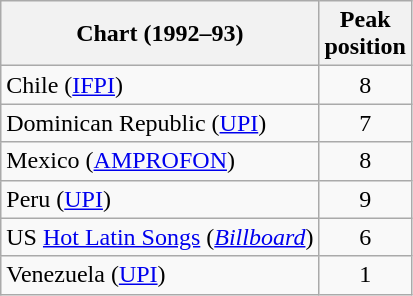<table class="wikitable sortable">
<tr>
<th>Chart (1992–93)</th>
<th>Peak<br>position</th>
</tr>
<tr>
<td>Chile (<a href='#'>IFPI</a>)</td>
<td align="center">8</td>
</tr>
<tr>
<td>Dominican Republic (<a href='#'>UPI</a>)</td>
<td align="center">7</td>
</tr>
<tr>
<td>Mexico (<a href='#'>AMPROFON</a>)</td>
<td align="center">8</td>
</tr>
<tr>
<td>Peru (<a href='#'>UPI</a>)</td>
<td align="center">9</td>
</tr>
<tr>
<td>US <a href='#'>Hot Latin Songs</a> (<a href='#'><em>Billboard</em></a>)</td>
<td align="center">6</td>
</tr>
<tr>
<td>Venezuela (<a href='#'>UPI</a>)</td>
<td align="center">1</td>
</tr>
</table>
